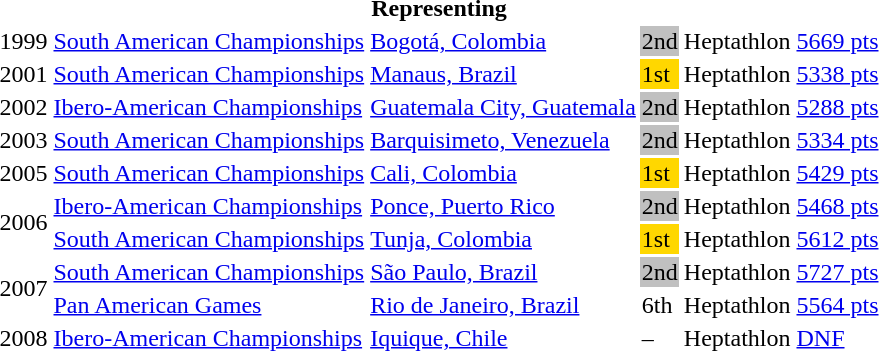<table>
<tr>
<th colspan="6">Representing </th>
</tr>
<tr>
<td>1999</td>
<td><a href='#'>South American Championships</a></td>
<td><a href='#'>Bogotá, Colombia</a></td>
<td bgcolor=silver>2nd</td>
<td>Heptathlon</td>
<td><a href='#'>5669 pts</a></td>
</tr>
<tr>
<td>2001</td>
<td><a href='#'>South American Championships</a></td>
<td><a href='#'>Manaus, Brazil</a></td>
<td bgcolor=gold>1st</td>
<td>Heptathlon</td>
<td><a href='#'>5338 pts</a></td>
</tr>
<tr>
<td>2002</td>
<td><a href='#'>Ibero-American Championships</a></td>
<td><a href='#'>Guatemala City, Guatemala</a></td>
<td bgcolor=silver>2nd</td>
<td>Heptathlon</td>
<td><a href='#'>5288 pts</a></td>
</tr>
<tr>
<td>2003</td>
<td><a href='#'>South American Championships</a></td>
<td><a href='#'>Barquisimeto, Venezuela</a></td>
<td bgcolor=silver>2nd</td>
<td>Heptathlon</td>
<td><a href='#'>5334 pts</a></td>
</tr>
<tr>
<td>2005</td>
<td><a href='#'>South American Championships</a></td>
<td><a href='#'>Cali, Colombia</a></td>
<td bgcolor=gold>1st</td>
<td>Heptathlon</td>
<td><a href='#'>5429 pts</a></td>
</tr>
<tr>
<td rowspan=2>2006</td>
<td><a href='#'>Ibero-American Championships</a></td>
<td><a href='#'>Ponce, Puerto Rico</a></td>
<td bgcolor=silver>2nd</td>
<td>Heptathlon</td>
<td><a href='#'>5468 pts</a></td>
</tr>
<tr>
<td><a href='#'>South American Championships</a></td>
<td><a href='#'>Tunja, Colombia</a></td>
<td bgcolor=gold>1st</td>
<td>Heptathlon</td>
<td><a href='#'>5612 pts</a></td>
</tr>
<tr>
<td rowspan=2>2007</td>
<td><a href='#'>South American Championships</a></td>
<td><a href='#'>São Paulo, Brazil</a></td>
<td bgcolor=silver>2nd</td>
<td>Heptathlon</td>
<td><a href='#'>5727 pts</a></td>
</tr>
<tr>
<td><a href='#'>Pan American Games</a></td>
<td><a href='#'>Rio de Janeiro, Brazil</a></td>
<td>6th</td>
<td>Heptathlon</td>
<td><a href='#'>5564 pts</a></td>
</tr>
<tr>
<td>2008</td>
<td><a href='#'>Ibero-American Championships</a></td>
<td><a href='#'>Iquique, Chile</a></td>
<td>–</td>
<td>Heptathlon</td>
<td><a href='#'>DNF</a></td>
</tr>
</table>
